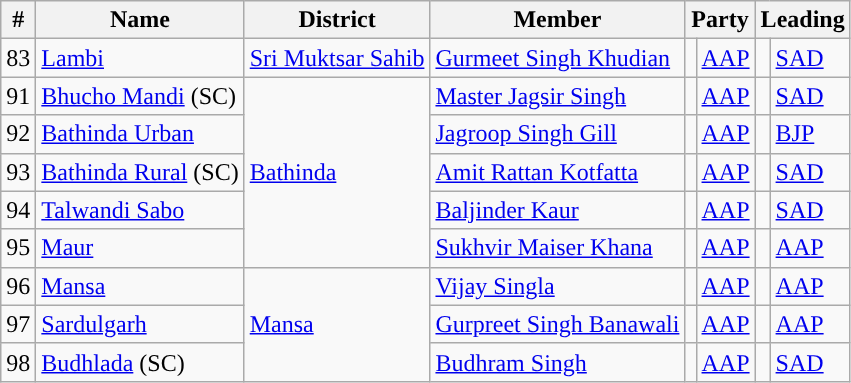<table class="wikitable sortable">
<tr>
<th>#</th>
<th>Name</th>
<th>District</th>
<th>Member</th>
<th colspan="2">Party</th>
<th colspan="2">Leading<br></th>
</tr>
<tr>
<td>83</td>
<td><a href='#'>Lambi</a></td>
<td><a href='#'>Sri Muktsar Sahib</a></td>
<td><a href='#'>Gurmeet Singh Khudian</a></td>
<td style="background-color: "></td>
<td><a href='#'>AAP</a></td>
<td style="background: "></td>
<td><a href='#'>SAD</a></td>
</tr>
<tr>
<td>91</td>
<td><a href='#'>Bhucho Mandi</a> (SC)</td>
<td rowspan="5"><a href='#'>Bathinda</a></td>
<td><a href='#'>Master Jagsir Singh</a></td>
<td style="background-color: "></td>
<td><a href='#'>AAP</a></td>
<td style="background: "></td>
<td><a href='#'>SAD</a></td>
</tr>
<tr>
<td>92</td>
<td><a href='#'>Bathinda Urban</a></td>
<td><a href='#'>Jagroop Singh Gill</a></td>
<td style="background-color: "></td>
<td><a href='#'>AAP</a></td>
<td style="background-color:"></td>
<td><a href='#'>BJP</a></td>
</tr>
<tr>
<td>93</td>
<td><a href='#'>Bathinda Rural</a> (SC)</td>
<td><a href='#'>Amit Rattan Kotfatta</a></td>
<td style="background-color: "></td>
<td><a href='#'>AAP</a></td>
<td style="background: "></td>
<td><a href='#'>SAD</a></td>
</tr>
<tr>
<td>94</td>
<td><a href='#'>Talwandi Sabo</a></td>
<td><a href='#'>Baljinder Kaur</a></td>
<td style="background-color: "></td>
<td><a href='#'>AAP</a></td>
<td style="background: "></td>
<td><a href='#'>SAD</a></td>
</tr>
<tr>
<td>95</td>
<td><a href='#'>Maur</a></td>
<td><a href='#'>Sukhvir Maiser Khana</a></td>
<td style="background-color: "></td>
<td><a href='#'>AAP</a></td>
<td style="background-color: "></td>
<td><a href='#'>AAP</a></td>
</tr>
<tr>
<td>96</td>
<td><a href='#'>Mansa</a></td>
<td rowspan="3"><a href='#'>Mansa</a></td>
<td><a href='#'>Vijay Singla</a></td>
<td style="background-color: "></td>
<td><a href='#'>AAP</a></td>
<td style="background-color: "></td>
<td><a href='#'>AAP</a></td>
</tr>
<tr>
<td>97</td>
<td><a href='#'>Sardulgarh</a></td>
<td><a href='#'>Gurpreet Singh Banawali</a></td>
<td style="background-color: "></td>
<td><a href='#'>AAP</a></td>
<td style="background-color: "></td>
<td><a href='#'>AAP</a></td>
</tr>
<tr>
<td>98</td>
<td><a href='#'>Budhlada</a> (SC)</td>
<td><a href='#'>Budhram Singh</a></td>
<td style="background-color: "></td>
<td><a href='#'>AAP</a></td>
<td style="background: "></td>
<td><a href='#'>SAD</a></td>
</tr>
</table>
